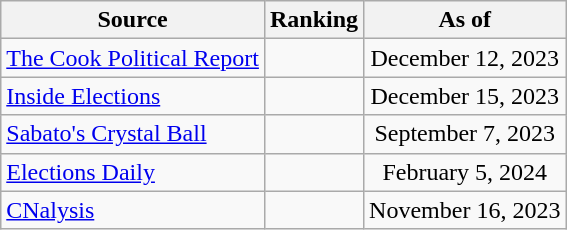<table class="wikitable" style="text-align:center">
<tr>
<th>Source</th>
<th>Ranking</th>
<th>As of</th>
</tr>
<tr>
<td align=left><a href='#'>The Cook Political Report</a></td>
<td></td>
<td>December 12, 2023</td>
</tr>
<tr>
<td align=left><a href='#'>Inside Elections</a></td>
<td></td>
<td>December 15, 2023</td>
</tr>
<tr>
<td align=left><a href='#'>Sabato's Crystal Ball</a></td>
<td></td>
<td>September 7, 2023</td>
</tr>
<tr>
<td align=left><a href='#'>Elections Daily</a></td>
<td></td>
<td>February 5, 2024</td>
</tr>
<tr>
<td align=left><a href='#'>CNalysis</a></td>
<td></td>
<td>November 16, 2023</td>
</tr>
</table>
